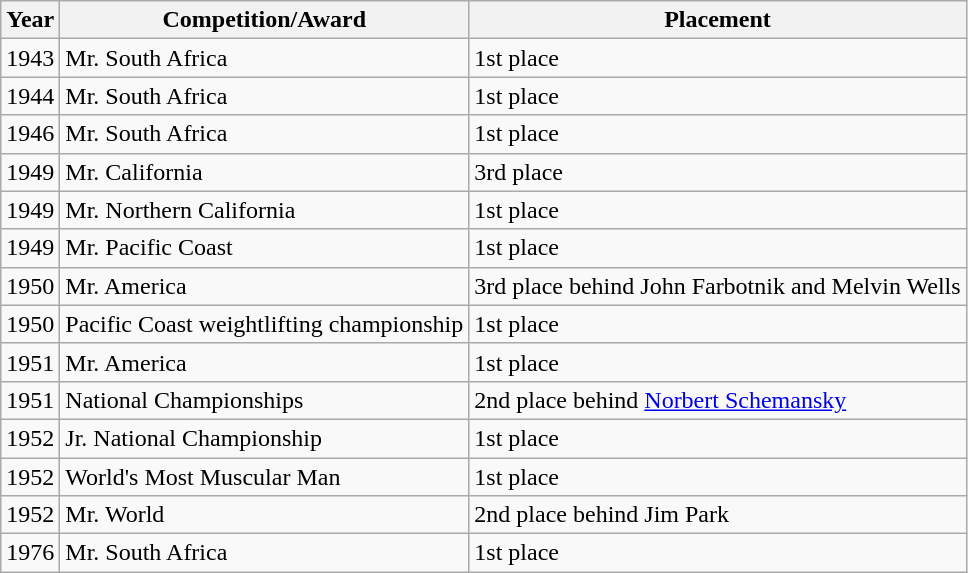<table class="wikitable">
<tr>
<th>Year</th>
<th>Competition/Award</th>
<th>Placement</th>
</tr>
<tr>
<td>1943</td>
<td>Mr. South Africa</td>
<td>1st place</td>
</tr>
<tr>
<td>1944</td>
<td>Mr. South Africa</td>
<td>1st place</td>
</tr>
<tr>
<td>1946</td>
<td>Mr. South Africa</td>
<td>1st place</td>
</tr>
<tr>
<td>1949</td>
<td>Mr. California</td>
<td>3rd place</td>
</tr>
<tr>
<td>1949</td>
<td>Mr. Northern California</td>
<td>1st place</td>
</tr>
<tr>
<td>1949</td>
<td>Mr. Pacific Coast</td>
<td>1st place</td>
</tr>
<tr>
<td>1950</td>
<td>Mr. America</td>
<td>3rd place behind John Farbotnik and Melvin Wells</td>
</tr>
<tr>
<td>1950</td>
<td>Pacific Coast weightlifting championship</td>
<td>1st place</td>
</tr>
<tr>
<td>1951</td>
<td>Mr. America</td>
<td>1st place</td>
</tr>
<tr>
<td>1951</td>
<td>National Championships</td>
<td>2nd place behind <a href='#'>Norbert Schemansky</a></td>
</tr>
<tr>
<td>1952</td>
<td>Jr. National Championship</td>
<td>1st place</td>
</tr>
<tr>
<td>1952</td>
<td>World's Most Muscular Man</td>
<td>1st place</td>
</tr>
<tr>
<td>1952</td>
<td>Mr. World</td>
<td>2nd place behind Jim Park</td>
</tr>
<tr>
<td>1976</td>
<td>Mr. South Africa</td>
<td>1st place</td>
</tr>
</table>
